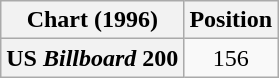<table class="wikitable plainrowheaders" style="text-align:center">
<tr>
<th scope="col">Chart (1996)</th>
<th scope="col">Position</th>
</tr>
<tr>
<th scope="row">US <em>Billboard</em> 200</th>
<td>156</td>
</tr>
</table>
